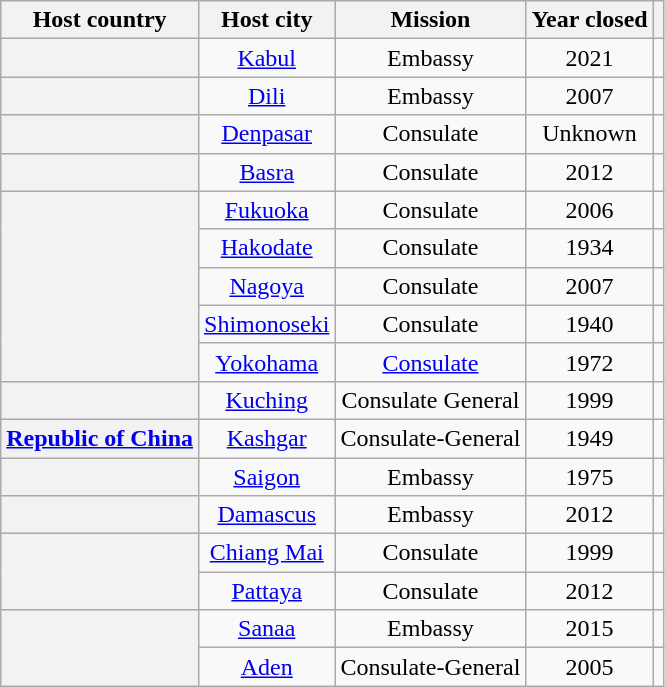<table class="wikitable plainrowheaders" style="text-align:center;">
<tr>
<th scope="col">Host country</th>
<th scope="col">Host city</th>
<th scope="col">Mission</th>
<th scope="col">Year closed</th>
<th scope="col"></th>
</tr>
<tr>
<th scope="row"></th>
<td><a href='#'>Kabul</a></td>
<td>Embassy</td>
<td>2021</td>
<td></td>
</tr>
<tr>
<th scope="row"></th>
<td><a href='#'>Dili</a></td>
<td>Embassy</td>
<td>2007</td>
<td></td>
</tr>
<tr>
<th scope="row"></th>
<td><a href='#'>Denpasar</a></td>
<td>Consulate</td>
<td>Unknown</td>
<td></td>
</tr>
<tr>
<th scope="row"></th>
<td><a href='#'>Basra</a></td>
<td>Consulate</td>
<td>2012</td>
<td></td>
</tr>
<tr>
<th scope="row" rowspan="5"></th>
<td><a href='#'>Fukuoka</a></td>
<td>Consulate</td>
<td>2006</td>
<td></td>
</tr>
<tr>
<td><a href='#'>Hakodate</a></td>
<td>Consulate</td>
<td>1934</td>
<td></td>
</tr>
<tr>
<td><a href='#'>Nagoya</a></td>
<td>Consulate</td>
<td>2007</td>
<td></td>
</tr>
<tr>
<td><a href='#'>Shimonoseki</a></td>
<td>Consulate</td>
<td>1940</td>
<td></td>
</tr>
<tr>
<td><a href='#'>Yokohama</a></td>
<td><a href='#'>Consulate</a></td>
<td>1972</td>
<td></td>
</tr>
<tr>
<th scope="row"></th>
<td><a href='#'>Kuching</a></td>
<td>Consulate General</td>
<td>1999</td>
<td></td>
</tr>
<tr>
<th scope="row"> <a href='#'>Republic of China</a></th>
<td><a href='#'>Kashgar</a></td>
<td>Consulate-General</td>
<td>1949</td>
<td></td>
</tr>
<tr>
<th scope="row"></th>
<td><a href='#'>Saigon</a></td>
<td>Embassy</td>
<td>1975</td>
<td></td>
</tr>
<tr>
<th scope="row"></th>
<td><a href='#'>Damascus</a></td>
<td>Embassy</td>
<td>2012</td>
<td></td>
</tr>
<tr>
<th scope="row" rowspan="2"></th>
<td><a href='#'>Chiang Mai</a></td>
<td>Consulate</td>
<td>1999</td>
<td></td>
</tr>
<tr>
<td><a href='#'>Pattaya</a></td>
<td>Consulate</td>
<td>2012</td>
<td></td>
</tr>
<tr>
<th scope="row" rowspan="2"></th>
<td><a href='#'>Sanaa</a></td>
<td>Embassy</td>
<td>2015</td>
<td></td>
</tr>
<tr>
<td><a href='#'>Aden</a></td>
<td>Consulate-General</td>
<td>2005</td>
<td></td>
</tr>
</table>
